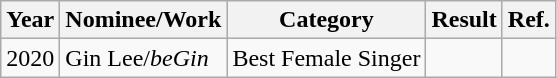<table class="wikitable">
<tr>
<th>Year</th>
<th>Nominee/Work</th>
<th>Category</th>
<th>Result</th>
<th>Ref.</th>
</tr>
<tr>
<td>2020</td>
<td>Gin Lee/<em>beGin</em></td>
<td Best Female Singer>Best Female Singer</td>
<td></td>
<td></td>
</tr>
</table>
